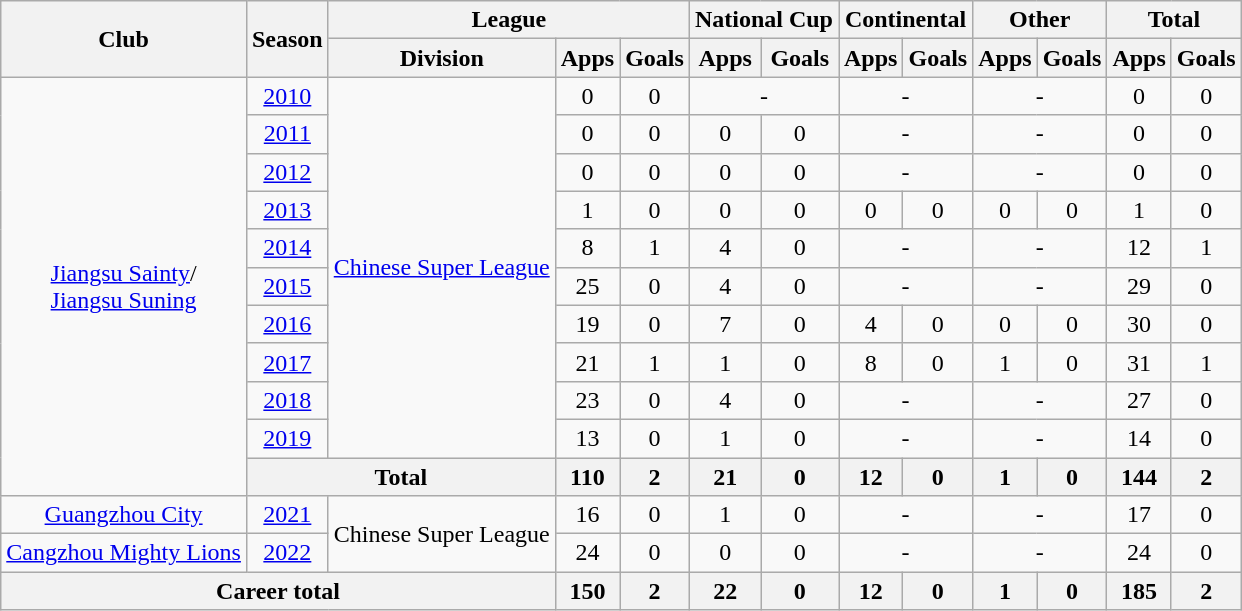<table class="wikitable" style="text-align: center">
<tr>
<th rowspan="2">Club</th>
<th rowspan="2">Season</th>
<th colspan="3">League</th>
<th colspan="2">National Cup</th>
<th colspan="2">Continental</th>
<th colspan="2">Other</th>
<th colspan="2">Total</th>
</tr>
<tr>
<th>Division</th>
<th>Apps</th>
<th>Goals</th>
<th>Apps</th>
<th>Goals</th>
<th>Apps</th>
<th>Goals</th>
<th>Apps</th>
<th>Goals</th>
<th>Apps</th>
<th>Goals</th>
</tr>
<tr>
<td rowspan="11"><a href='#'>Jiangsu Sainty</a>/<br><a href='#'>Jiangsu Suning</a></td>
<td><a href='#'>2010</a></td>
<td rowspan="10"><a href='#'>Chinese Super League</a></td>
<td>0</td>
<td>0</td>
<td colspan="2">-</td>
<td colspan="2">-</td>
<td colspan="2">-</td>
<td>0</td>
<td>0</td>
</tr>
<tr>
<td><a href='#'>2011</a></td>
<td>0</td>
<td>0</td>
<td>0</td>
<td>0</td>
<td colspan="2">-</td>
<td colspan="2">-</td>
<td>0</td>
<td>0</td>
</tr>
<tr>
<td><a href='#'>2012</a></td>
<td>0</td>
<td>0</td>
<td>0</td>
<td>0</td>
<td colspan="2">-</td>
<td colspan="2">-</td>
<td>0</td>
<td>0</td>
</tr>
<tr>
<td><a href='#'>2013</a></td>
<td>1</td>
<td>0</td>
<td>0</td>
<td>0</td>
<td>0</td>
<td>0</td>
<td>0</td>
<td>0</td>
<td>1</td>
<td>0</td>
</tr>
<tr>
<td><a href='#'>2014</a></td>
<td>8</td>
<td>1</td>
<td>4</td>
<td>0</td>
<td colspan="2">-</td>
<td colspan="2">-</td>
<td>12</td>
<td>1</td>
</tr>
<tr>
<td><a href='#'>2015</a></td>
<td>25</td>
<td>0</td>
<td>4</td>
<td>0</td>
<td colspan="2">-</td>
<td colspan="2">-</td>
<td>29</td>
<td>0</td>
</tr>
<tr>
<td><a href='#'>2016</a></td>
<td>19</td>
<td>0</td>
<td>7</td>
<td>0</td>
<td>4</td>
<td>0</td>
<td>0</td>
<td>0</td>
<td>30</td>
<td>0</td>
</tr>
<tr>
<td><a href='#'>2017</a></td>
<td>21</td>
<td>1</td>
<td>1</td>
<td>0</td>
<td>8</td>
<td>0</td>
<td>1</td>
<td>0</td>
<td>31</td>
<td>1</td>
</tr>
<tr>
<td><a href='#'>2018</a></td>
<td>23</td>
<td>0</td>
<td>4</td>
<td>0</td>
<td colspan="2">-</td>
<td colspan="2">-</td>
<td>27</td>
<td>0</td>
</tr>
<tr>
<td><a href='#'>2019</a></td>
<td>13</td>
<td>0</td>
<td>1</td>
<td>0</td>
<td colspan="2">-</td>
<td colspan="2">-</td>
<td>14</td>
<td>0</td>
</tr>
<tr>
<th colspan="2"><strong>Total</strong></th>
<th>110</th>
<th>2</th>
<th>21</th>
<th>0</th>
<th>12</th>
<th>0</th>
<th>1</th>
<th>0</th>
<th>144</th>
<th>2</th>
</tr>
<tr>
<td><a href='#'>Guangzhou City</a></td>
<td><a href='#'>2021</a></td>
<td rowspan=2>Chinese Super League</td>
<td>16</td>
<td>0</td>
<td>1</td>
<td>0</td>
<td colspan="2">-</td>
<td colspan="2">-</td>
<td>17</td>
<td>0</td>
</tr>
<tr>
<td><a href='#'>Cangzhou Mighty Lions</a></td>
<td><a href='#'>2022</a></td>
<td>24</td>
<td>0</td>
<td>0</td>
<td>0</td>
<td colspan="2">-</td>
<td colspan="2">-</td>
<td>24</td>
<td>0</td>
</tr>
<tr>
<th colspan=3>Career total</th>
<th>150</th>
<th>2</th>
<th>22</th>
<th>0</th>
<th>12</th>
<th>0</th>
<th>1</th>
<th>0</th>
<th>185</th>
<th>2</th>
</tr>
</table>
